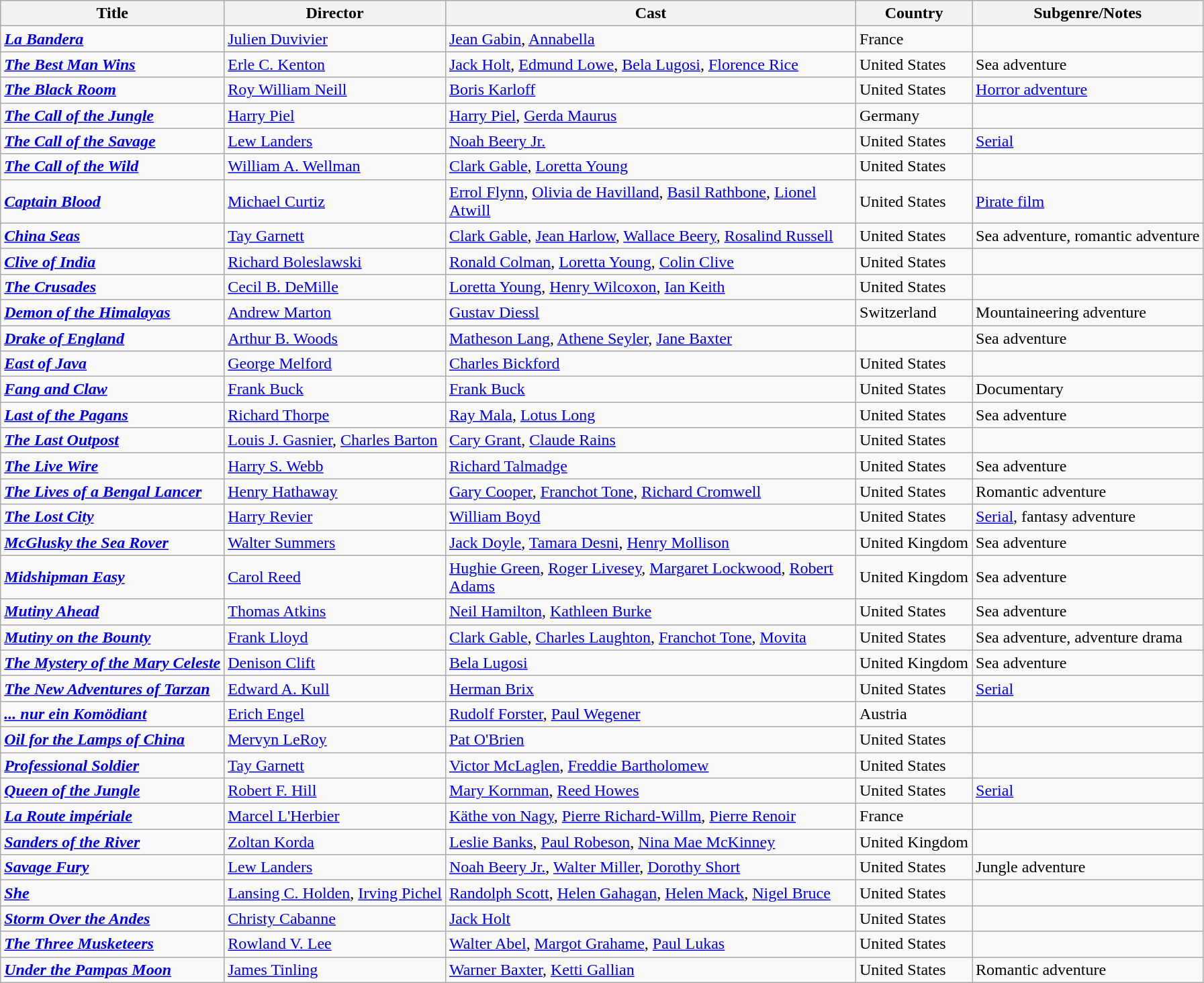<table class="wikitable">
<tr>
<th>Title</th>
<th>Director</th>
<th style="width: 400px;">Cast</th>
<th>Country</th>
<th>Subgenre/Notes</th>
</tr>
<tr>
<td><strong><em><a href='#'>La Bandera</a></em></strong></td>
<td><a href='#'>Julien Duvivier</a></td>
<td><a href='#'>Jean Gabin</a>, <a href='#'>Annabella</a></td>
<td>France</td>
<td></td>
</tr>
<tr>
<td><strong><em><a href='#'>The Best Man Wins</a></em></strong></td>
<td><a href='#'>Erle C. Kenton</a></td>
<td><a href='#'>Jack Holt</a>, <a href='#'>Edmund Lowe</a>, <a href='#'>Bela Lugosi</a>, <a href='#'>Florence Rice</a></td>
<td>United States</td>
<td>Sea adventure</td>
</tr>
<tr>
<td><strong><em><a href='#'>The Black Room</a></em></strong></td>
<td><a href='#'>Roy William Neill</a></td>
<td><a href='#'>Boris Karloff</a></td>
<td>United States</td>
<td><a href='#'>Horror adventure</a></td>
</tr>
<tr>
<td><strong><em><a href='#'>The Call of the Jungle</a></em></strong></td>
<td><a href='#'>Harry Piel</a></td>
<td><a href='#'>Harry Piel</a>, <a href='#'>Gerda Maurus</a></td>
<td>Germany</td>
<td></td>
</tr>
<tr>
<td><strong><em><a href='#'>The Call of the Savage</a></em></strong></td>
<td><a href='#'>Lew Landers</a></td>
<td><a href='#'>Noah Beery Jr.</a></td>
<td>United States</td>
<td><a href='#'>Serial</a></td>
</tr>
<tr>
<td><strong><em><a href='#'>The Call of the Wild</a></em></strong></td>
<td><a href='#'>William A. Wellman</a></td>
<td><a href='#'>Clark Gable</a>, <a href='#'>Loretta Young</a></td>
<td>United States</td>
<td></td>
</tr>
<tr>
<td><strong><em><a href='#'>Captain Blood</a></em></strong></td>
<td><a href='#'>Michael Curtiz</a></td>
<td><a href='#'>Errol Flynn</a>, <a href='#'>Olivia de Havilland</a>, <a href='#'>Basil Rathbone</a>, <a href='#'>Lionel Atwill</a></td>
<td>United States</td>
<td><a href='#'>Pirate film</a></td>
</tr>
<tr>
<td><strong><em><a href='#'>China Seas</a></em></strong></td>
<td><a href='#'>Tay Garnett</a></td>
<td><a href='#'>Clark Gable</a>, <a href='#'>Jean Harlow</a>, <a href='#'>Wallace Beery</a>, <a href='#'>Rosalind Russell</a></td>
<td>United States</td>
<td>Sea adventure, romantic adventure</td>
</tr>
<tr>
<td><strong><em><a href='#'>Clive of India</a></em></strong></td>
<td><a href='#'>Richard Boleslawski</a></td>
<td><a href='#'>Ronald Colman</a>, <a href='#'>Loretta Young</a>, <a href='#'>Colin Clive</a></td>
<td>United States</td>
<td></td>
</tr>
<tr>
<td><strong><em><a href='#'>The Crusades</a></em></strong></td>
<td><a href='#'>Cecil B. DeMille</a></td>
<td><a href='#'>Loretta Young</a>, <a href='#'>Henry Wilcoxon</a>, <a href='#'>Ian Keith</a></td>
<td>United States</td>
<td></td>
</tr>
<tr>
<td><strong><em><a href='#'>Demon of the Himalayas</a></em></strong></td>
<td><a href='#'>Andrew Marton</a></td>
<td><a href='#'>Gustav Diessl</a></td>
<td>Switzerland</td>
<td>Mountaineering adventure</td>
</tr>
<tr>
<td><strong><em><a href='#'>Drake of England</a></em></strong></td>
<td><a href='#'>Arthur B. Woods</a></td>
<td><a href='#'>Matheson Lang</a>, <a href='#'>Athene Seyler</a>, <a href='#'>Jane Baxter</a></td>
<td></td>
<td>Sea adventure</td>
</tr>
<tr>
<td><strong><em><a href='#'>East of Java</a></em></strong></td>
<td><a href='#'>George Melford</a></td>
<td><a href='#'>Charles Bickford</a></td>
<td>United States</td>
<td></td>
</tr>
<tr>
<td><strong><em><a href='#'>Fang and Claw</a></em></strong></td>
<td><a href='#'>Frank Buck</a></td>
<td><a href='#'>Frank Buck</a></td>
<td>United States</td>
<td>Documentary</td>
</tr>
<tr>
<td><strong><em><a href='#'>Last of the Pagans</a></em></strong></td>
<td><a href='#'>Richard Thorpe</a></td>
<td><a href='#'>Ray Mala</a>, <a href='#'>Lotus Long</a></td>
<td>United States</td>
<td>Sea adventure</td>
</tr>
<tr>
<td><strong><em><a href='#'>The Last Outpost</a></em></strong></td>
<td><a href='#'>Louis J. Gasnier</a>, <a href='#'>Charles Barton</a></td>
<td><a href='#'>Cary Grant</a>, <a href='#'>Claude Rains</a></td>
<td>United States</td>
<td></td>
</tr>
<tr>
<td><strong><em><a href='#'>The Live Wire</a></em></strong></td>
<td><a href='#'>Harry S. Webb</a></td>
<td><a href='#'>Richard Talmadge</a></td>
<td>United States</td>
<td>Sea adventure</td>
</tr>
<tr>
<td><strong><em><a href='#'>The Lives of a Bengal Lancer</a></em></strong></td>
<td><a href='#'>Henry Hathaway</a></td>
<td><a href='#'>Gary Cooper</a>, <a href='#'>Franchot Tone</a>, <a href='#'>Richard Cromwell</a></td>
<td>United States</td>
<td>Romantic adventure</td>
</tr>
<tr>
<td><strong><em><a href='#'>The Lost City</a></em></strong></td>
<td><a href='#'>Harry Revier</a></td>
<td><a href='#'>William Boyd</a></td>
<td>United States</td>
<td><a href='#'>Serial</a>, fantasy adventure</td>
</tr>
<tr>
<td><strong><em><a href='#'>McGlusky the Sea Rover</a></em></strong></td>
<td><a href='#'>Walter Summers</a></td>
<td><a href='#'>Jack Doyle</a>, <a href='#'>Tamara Desni</a>, <a href='#'>Henry Mollison</a></td>
<td>United Kingdom</td>
<td>Sea adventure</td>
</tr>
<tr>
<td><strong><em><a href='#'>Midshipman Easy</a></em></strong></td>
<td><a href='#'>Carol Reed</a></td>
<td><a href='#'>Hughie Green</a>, <a href='#'>Roger Livesey</a>, <a href='#'>Margaret Lockwood</a>, <a href='#'>Robert Adams</a></td>
<td>United Kingdom</td>
<td>Sea adventure</td>
</tr>
<tr>
<td><strong><em><a href='#'>Mutiny Ahead</a></em></strong></td>
<td><a href='#'>Thomas Atkins</a></td>
<td><a href='#'>Neil Hamilton</a>, <a href='#'>Kathleen Burke</a></td>
<td>United States</td>
<td>Sea adventure</td>
</tr>
<tr>
<td><strong><em><a href='#'>Mutiny on the Bounty</a></em></strong></td>
<td><a href='#'>Frank Lloyd</a></td>
<td><a href='#'>Clark Gable</a>, <a href='#'>Charles Laughton</a>, <a href='#'>Franchot Tone</a>, <a href='#'>Movita</a></td>
<td>United States</td>
<td>Sea adventure, adventure drama</td>
</tr>
<tr>
<td><strong><em><a href='#'>The Mystery of the Mary Celeste</a></em></strong></td>
<td><a href='#'>Denison Clift</a></td>
<td><a href='#'>Bela Lugosi</a></td>
<td>United Kingdom</td>
<td>Sea adventure</td>
</tr>
<tr>
<td><strong><em><a href='#'>The New Adventures of Tarzan</a></em></strong></td>
<td><a href='#'>Edward A. Kull</a></td>
<td><a href='#'>Herman Brix</a></td>
<td>United States</td>
<td><a href='#'>Serial</a></td>
</tr>
<tr>
<td><strong><em><a href='#'>... nur ein Komödiant</a></em></strong></td>
<td><a href='#'>Erich Engel</a></td>
<td><a href='#'>Rudolf Forster</a>, <a href='#'>Paul Wegener</a></td>
<td>Austria</td>
<td></td>
</tr>
<tr>
<td><strong><em><a href='#'>Oil for the Lamps of China</a></em></strong></td>
<td><a href='#'>Mervyn LeRoy</a></td>
<td><a href='#'>Pat O'Brien</a></td>
<td>United States</td>
<td></td>
</tr>
<tr>
<td><strong><em><a href='#'>Professional Soldier</a></em></strong></td>
<td><a href='#'>Tay Garnett</a></td>
<td><a href='#'>Victor McLaglen</a>, <a href='#'>Freddie Bartholomew</a></td>
<td>United States</td>
<td></td>
</tr>
<tr>
<td><strong><em><a href='#'>Queen of the Jungle</a></em></strong></td>
<td><a href='#'>Robert F. Hill</a></td>
<td><a href='#'>Mary Kornman</a>, <a href='#'>Reed Howes</a></td>
<td>United States</td>
<td><a href='#'>Serial</a></td>
</tr>
<tr>
<td><strong><em><a href='#'>La Route impériale</a></em></strong></td>
<td><a href='#'>Marcel L'Herbier</a></td>
<td><a href='#'>Käthe von Nagy</a>, <a href='#'>Pierre Richard-Willm</a>, <a href='#'>Pierre Renoir</a></td>
<td>France</td>
<td></td>
</tr>
<tr>
<td><strong><em><a href='#'>Sanders of the River</a></em></strong></td>
<td><a href='#'>Zoltan Korda</a></td>
<td><a href='#'>Leslie Banks</a>, <a href='#'>Paul Robeson</a>, <a href='#'>Nina Mae McKinney</a></td>
<td>United Kingdom</td>
<td></td>
</tr>
<tr>
<td><strong><em><a href='#'>Savage Fury</a></em></strong></td>
<td><a href='#'>Lew Landers</a></td>
<td><a href='#'>Noah Beery Jr.</a>, <a href='#'>Walter Miller</a>, <a href='#'>Dorothy Short</a></td>
<td>United States</td>
<td>Jungle adventure</td>
</tr>
<tr>
<td><strong><em><a href='#'>She</a></em></strong></td>
<td><a href='#'>Lansing C. Holden</a>, <a href='#'>Irving Pichel</a></td>
<td><a href='#'>Randolph Scott</a>, <a href='#'>Helen Gahagan</a>, <a href='#'>Helen Mack</a>, <a href='#'>Nigel Bruce</a></td>
<td>United States</td>
<td></td>
</tr>
<tr>
<td><strong><em><a href='#'>Storm Over the Andes</a></em></strong></td>
<td><a href='#'>Christy Cabanne</a></td>
<td><a href='#'>Jack Holt</a></td>
<td>United States</td>
<td></td>
</tr>
<tr>
<td><strong><em><a href='#'>The Three Musketeers</a></em></strong></td>
<td><a href='#'>Rowland V. Lee</a></td>
<td><a href='#'>Walter Abel</a>, <a href='#'>Margot Grahame</a>, <a href='#'>Paul Lukas</a></td>
<td>United States</td>
<td></td>
</tr>
<tr>
<td><strong><em><a href='#'>Under the Pampas Moon</a></em></strong></td>
<td><a href='#'>James Tinling</a></td>
<td><a href='#'>Warner Baxter</a>, <a href='#'>Ketti Gallian</a></td>
<td>United States</td>
<td>Romantic adventure</td>
</tr>
</table>
